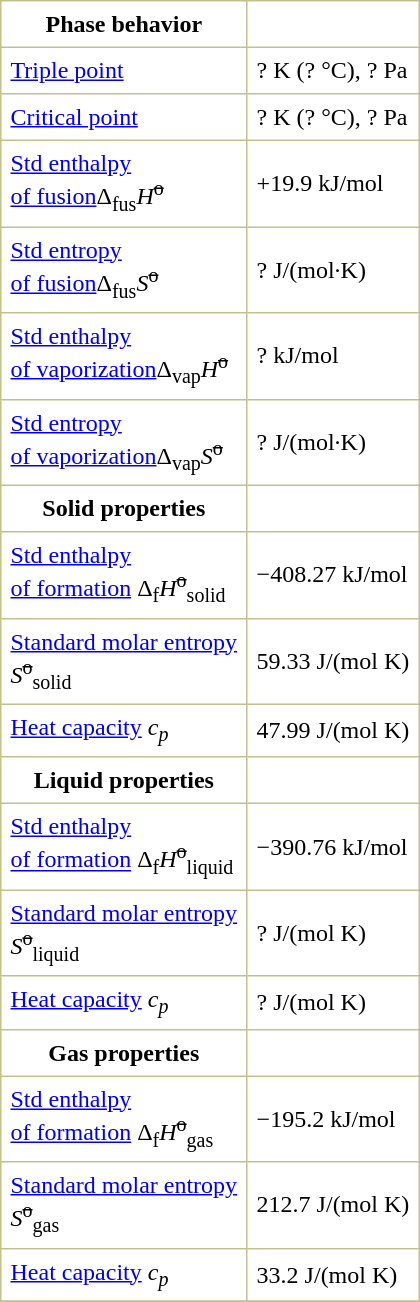<table border="1" cellspacing="0" cellpadding="6" style="margin: 0 0 0 0.5em; background: #FFFFFF; border-collapse: collapse; border-color: #C0C090;">
<tr>
<th>Phase behavior</th>
</tr>
<tr>
<td><a href='#'>Triple point</a></td>
<td>? K (? °C), ? Pa</td>
</tr>
<tr>
<td><a href='#'>Critical point</a></td>
<td>? K (? °C), ? Pa</td>
</tr>
<tr>
<td><a href='#'>Std enthalpy <br>of fusion</a>Δ<sub>fus</sub><em>H</em><sup><s>o</s></sup></td>
<td>+19.9 kJ/mol</td>
</tr>
<tr>
<td><a href='#'>Std entropy <br>of fusion</a>Δ<sub>fus</sub><em>S</em><sup><s>o</s></sup></td>
<td>? J/(mol·K)</td>
</tr>
<tr>
<td><a href='#'>Std enthalpy <br>of vaporization</a>Δ<sub>vap</sub><em>H</em><sup><s>o</s></sup></td>
<td>? kJ/mol</td>
</tr>
<tr>
<td><a href='#'>Std entropy <br>of vaporization</a>Δ<sub>vap</sub><em>S</em><sup><s>o</s></sup></td>
<td>? J/(mol·K)</td>
</tr>
<tr>
<th>Solid properties</th>
</tr>
<tr>
<td><a href='#'>Std enthalpy <br>of formation</a> Δ<sub>f</sub><em>H</em><sup><s>o</s></sup><sub>solid</sub></td>
<td>−408.27 kJ/mol</td>
</tr>
<tr>
<td><a href='#'>Standard molar entropy</a><br><em>S</em><sup><s>o</s></sup><sub>solid</sub></td>
<td>59.33 J/(mol K)</td>
</tr>
<tr>
<td><a href='#'>Heat capacity</a> <em>c<sub>p</sub></em></td>
<td>47.99 J/(mol K)</td>
</tr>
<tr>
<th>Liquid properties</th>
</tr>
<tr>
<td><a href='#'>Std enthalpy <br>of formation</a> Δ<sub>f</sub><em>H</em><sup><s>o</s></sup><sub>liquid</sub></td>
<td>−390.76 kJ/mol</td>
</tr>
<tr>
<td><a href='#'>Standard molar entropy</a><br><em>S</em><sup><s>o</s></sup><sub>liquid</sub></td>
<td>? J/(mol K)</td>
</tr>
<tr>
<td><a href='#'>Heat capacity</a> <em>c<sub>p</sub></em></td>
<td>? J/(mol K)</td>
</tr>
<tr>
<th>Gas properties</th>
</tr>
<tr>
<td><a href='#'>Std enthalpy <br>of formation</a> Δ<sub>f</sub><em>H</em><sup><s>o</s></sup><sub>gas</sub></td>
<td>−195.2 kJ/mol</td>
</tr>
<tr>
<td><a href='#'>Standard molar entropy</a><br><em>S</em><sup><s>o</s></sup><sub>gas</sub></td>
<td>212.7 J/(mol K)</td>
</tr>
<tr>
<td><a href='#'>Heat capacity</a> <em>c<sub>p</sub></em></td>
<td>33.2 J/(mol K)</td>
</tr>
<tr>
</tr>
</table>
